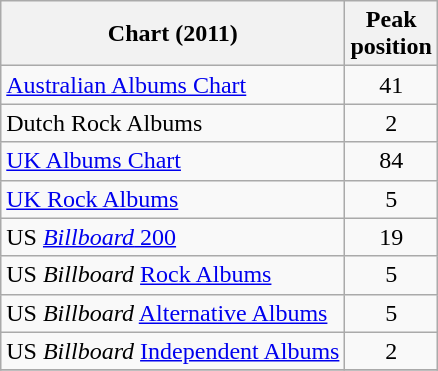<table class="wikitable sortable plainrowheaders">
<tr>
<th>Chart (2011)</th>
<th>Peak<br>position</th>
</tr>
<tr>
<td><a href='#'>Australian Albums Chart</a></td>
<td align="center">41</td>
</tr>
<tr>
<td>Dutch Rock Albums</td>
<td align="center">2</td>
</tr>
<tr>
<td><a href='#'>UK Albums Chart</a></td>
<td align="center">84</td>
</tr>
<tr>
<td><a href='#'>UK Rock Albums</a></td>
<td align="center">5</td>
</tr>
<tr>
<td>US <a href='#'><em>Billboard</em> 200</a></td>
<td align="center">19</td>
</tr>
<tr>
<td>US <em>Billboard</em> <a href='#'>Rock Albums</a></td>
<td align="center">5</td>
</tr>
<tr>
<td>US <em>Billboard</em> <a href='#'>Alternative Albums</a></td>
<td align="center">5</td>
</tr>
<tr>
<td>US <em>Billboard</em> <a href='#'>Independent Albums</a></td>
<td align="center">2</td>
</tr>
<tr>
</tr>
</table>
